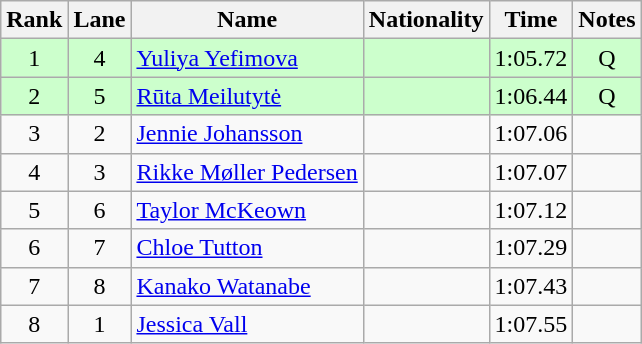<table class="wikitable sortable" style="text-align:center">
<tr>
<th>Rank</th>
<th>Lane</th>
<th>Name</th>
<th>Nationality</th>
<th>Time</th>
<th>Notes</th>
</tr>
<tr bgcolor=ccffcc>
<td>1</td>
<td>4</td>
<td align=left><a href='#'>Yuliya Yefimova</a></td>
<td align=left></td>
<td>1:05.72</td>
<td>Q</td>
</tr>
<tr bgcolor=ccffcc>
<td>2</td>
<td>5</td>
<td align=left><a href='#'>Rūta Meilutytė</a></td>
<td align=left></td>
<td>1:06.44</td>
<td>Q</td>
</tr>
<tr>
<td>3</td>
<td>2</td>
<td align=left><a href='#'>Jennie Johansson</a></td>
<td align=left></td>
<td>1:07.06</td>
<td></td>
</tr>
<tr>
<td>4</td>
<td>3</td>
<td align=left><a href='#'>Rikke Møller Pedersen</a></td>
<td align=left></td>
<td>1:07.07</td>
<td></td>
</tr>
<tr>
<td>5</td>
<td>6</td>
<td align=left><a href='#'>Taylor McKeown</a></td>
<td align=left></td>
<td>1:07.12</td>
<td></td>
</tr>
<tr>
<td>6</td>
<td>7</td>
<td align=left><a href='#'>Chloe Tutton</a></td>
<td align=left></td>
<td>1:07.29</td>
<td></td>
</tr>
<tr>
<td>7</td>
<td>8</td>
<td align=left><a href='#'>Kanako Watanabe</a></td>
<td align=left></td>
<td>1:07.43</td>
<td></td>
</tr>
<tr>
<td>8</td>
<td>1</td>
<td align=left><a href='#'>Jessica Vall</a></td>
<td align=left></td>
<td>1:07.55</td>
<td></td>
</tr>
</table>
